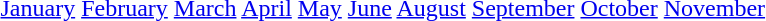<table id="toc" class="toc" summary="Class">
<tr>
<th></th>
</tr>
<tr>
<td style="text-align:center;"><a href='#'>January</a>  <a href='#'>February</a>  <a href='#'>March</a>  <a href='#'>April</a>  <a href='#'>May</a>  <a href='#'>June</a>  <a href='#'>August</a> <a href='#'>September</a>  <a href='#'>October</a>  <a href='#'>November</a></td>
</tr>
</table>
